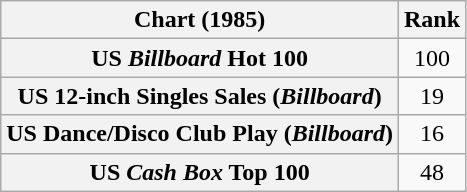<table class="wikitable sortable plainrowheaders" style="text-align:center">
<tr>
<th>Chart (1985)</th>
<th>Rank</th>
</tr>
<tr>
<th scope="row">US <em>Billboard</em> Hot 100</th>
<td>100</td>
</tr>
<tr>
<th scope="row">US 12-inch Singles Sales (<em>Billboard</em>)</th>
<td>19</td>
</tr>
<tr>
<th scope="row">US Dance/Disco Club Play (<em>Billboard</em>)</th>
<td>16</td>
</tr>
<tr>
<th scope="row">US <em>Cash Box</em> Top 100</th>
<td>48</td>
</tr>
</table>
